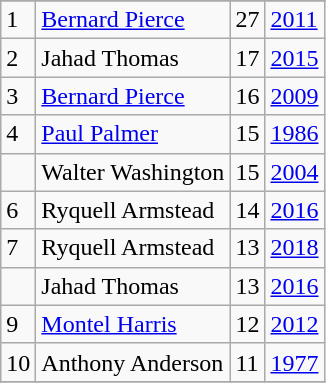<table class="wikitable">
<tr>
</tr>
<tr>
<td>1</td>
<td><a href='#'>Bernard Pierce</a></td>
<td>27</td>
<td><a href='#'>2011</a></td>
</tr>
<tr>
<td>2</td>
<td>Jahad Thomas</td>
<td>17</td>
<td><a href='#'>2015</a></td>
</tr>
<tr>
<td>3</td>
<td><a href='#'>Bernard Pierce</a></td>
<td>16</td>
<td><a href='#'>2009</a></td>
</tr>
<tr>
<td>4</td>
<td><a href='#'>Paul Palmer</a></td>
<td>15</td>
<td><a href='#'>1986</a></td>
</tr>
<tr>
<td></td>
<td>Walter Washington</td>
<td>15</td>
<td><a href='#'>2004</a></td>
</tr>
<tr>
<td>6</td>
<td>Ryquell Armstead</td>
<td>14</td>
<td><a href='#'>2016</a></td>
</tr>
<tr>
<td>7</td>
<td>Ryquell Armstead</td>
<td>13</td>
<td><a href='#'>2018</a></td>
</tr>
<tr>
<td></td>
<td>Jahad Thomas</td>
<td>13</td>
<td><a href='#'>2016</a></td>
</tr>
<tr>
<td>9</td>
<td><a href='#'>Montel Harris</a></td>
<td>12</td>
<td><a href='#'>2012</a></td>
</tr>
<tr>
<td>10</td>
<td>Anthony Anderson</td>
<td>11</td>
<td><a href='#'>1977</a></td>
</tr>
<tr>
</tr>
</table>
